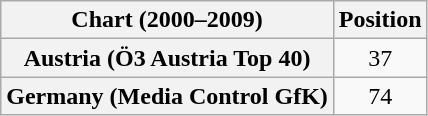<table class="wikitable sortable plainrowheaders" style="text-align:center">
<tr>
<th scope="col">Chart (2000–2009)</th>
<th scope="col">Position</th>
</tr>
<tr>
<th scope="row">Austria (Ö3 Austria Top 40)</th>
<td>37</td>
</tr>
<tr>
<th scope="row">Germany (Media Control GfK)</th>
<td>74</td>
</tr>
</table>
